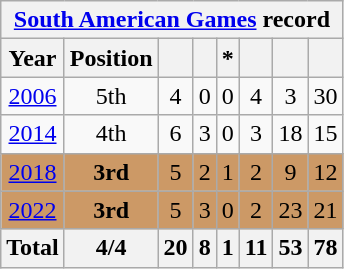<table class="wikitable" style="text-align: center;">
<tr>
<th colspan=9><a href='#'>South American Games</a> record</th>
</tr>
<tr>
<th>Year</th>
<th>Position</th>
<th></th>
<th></th>
<th>*</th>
<th></th>
<th></th>
<th></th>
</tr>
<tr>
<td> <a href='#'>2006</a></td>
<td>5th</td>
<td>4</td>
<td>0</td>
<td>0</td>
<td>4</td>
<td>3</td>
<td>30</td>
</tr>
<tr>
<td> <a href='#'>2014</a></td>
<td>4th</td>
<td>6</td>
<td>3</td>
<td>0</td>
<td>3</td>
<td>18</td>
<td>15</td>
</tr>
<tr bgcolor=cc9966>
<td> <a href='#'>2018</a></td>
<td><strong>3rd</strong></td>
<td>5</td>
<td>2</td>
<td>1</td>
<td>2</td>
<td>9</td>
<td>12</td>
</tr>
<tr bgcolor=cc9966>
<td> <a href='#'>2022</a></td>
<td><strong>3rd</strong></td>
<td>5</td>
<td>3</td>
<td>0</td>
<td>2</td>
<td>23</td>
<td>21</td>
</tr>
<tr>
<th>Total</th>
<th>4/4</th>
<th>20</th>
<th>8</th>
<th>1</th>
<th>11</th>
<th>53</th>
<th>78</th>
</tr>
</table>
